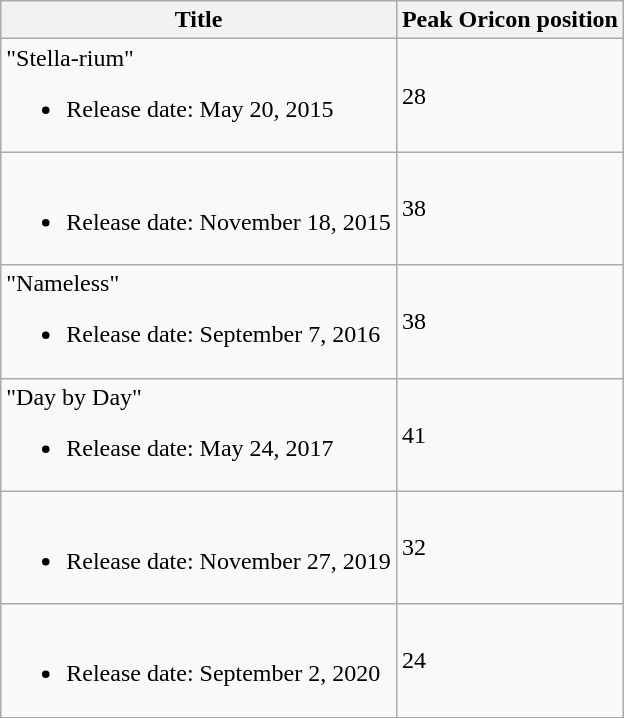<table class="wikitable">
<tr>
<th>Title</th>
<th>Peak Oricon position</th>
</tr>
<tr>
<td>"Stella-rium"<br><ul><li>Release date: May 20, 2015</li></ul></td>
<td>28</td>
</tr>
<tr>
<td><br><ul><li>Release date: November 18, 2015</li></ul></td>
<td>38</td>
</tr>
<tr>
<td>"Nameless"<br><ul><li>Release date: September 7, 2016</li></ul></td>
<td>38</td>
</tr>
<tr>
<td>"Day by Day"<br><ul><li>Release date: May 24, 2017</li></ul></td>
<td>41</td>
</tr>
<tr>
<td><br><ul><li>Release date: November 27, 2019</li></ul></td>
<td>32</td>
</tr>
<tr>
<td><br><ul><li>Release date: September 2, 2020</li></ul></td>
<td>24</td>
</tr>
</table>
